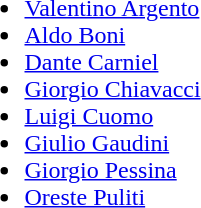<table>
<tr>
<td><br><ul><li><a href='#'>Valentino Argento</a></li><li><a href='#'>Aldo Boni</a></li><li><a href='#'>Dante Carniel</a></li><li><a href='#'>Giorgio Chiavacci</a></li><li><a href='#'>Luigi Cuomo</a></li><li><a href='#'>Giulio Gaudini</a></li><li><a href='#'>Giorgio Pessina</a></li><li><a href='#'>Oreste Puliti</a></li></ul></td>
</tr>
</table>
